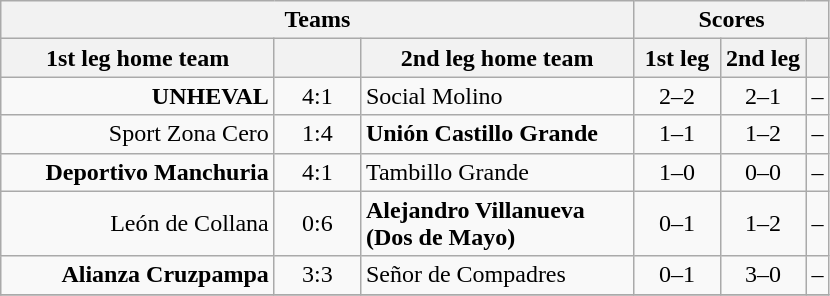<table class="wikitable" style="text-align: center;">
<tr>
<th colspan=3>Teams</th>
<th colspan=3>Scores</th>
</tr>
<tr>
<th width="175">1st leg home team</th>
<th width="50"></th>
<th width="175">2nd leg home team</th>
<th width="50">1st leg</th>
<th width="50">2nd leg</th>
<th></th>
</tr>
<tr>
<td align=right><strong>UNHEVAL</strong></td>
<td>4:1</td>
<td align=left>Social Molino</td>
<td>2–2</td>
<td>2–1</td>
<td>–</td>
</tr>
<tr>
<td align=right>Sport Zona Cero</td>
<td>1:4</td>
<td align=left><strong>Unión Castillo Grande</strong></td>
<td>1–1</td>
<td>1–2</td>
<td>–</td>
</tr>
<tr>
<td align=right><strong>Deportivo Manchuria</strong></td>
<td>4:1</td>
<td align=left>Tambillo Grande</td>
<td>1–0</td>
<td>0–0</td>
<td>–</td>
</tr>
<tr>
<td align=right>León de Collana</td>
<td>0:6</td>
<td align=left><strong>Alejandro Villanueva (Dos de Mayo)</strong></td>
<td>0–1</td>
<td>1–2</td>
<td>–</td>
</tr>
<tr>
<td align=right><strong>Alianza Cruzpampa</strong></td>
<td>3:3</td>
<td align=left>Señor de Compadres</td>
<td>0–1</td>
<td>3–0</td>
<td>–</td>
</tr>
<tr>
</tr>
</table>
